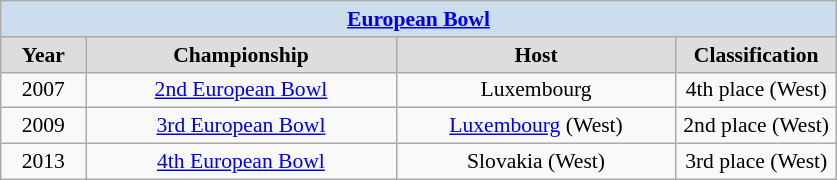<table class="wikitable" style=font-size:90%>
<tr align=center style="background:#ccddee;">
<td colspan=4><strong><a href='#'>European Bowl</a></strong></td>
</tr>
<tr align=center bgcolor="#dddddd">
<td width=50><strong>Year</strong></td>
<td width=200><strong>Championship</strong></td>
<td width=180><strong>Host</strong></td>
<td width=100><strong>Classification</strong></td>
</tr>
<tr align=center>
<td>2007</td>
<td><a href='#'>2nd European Bowl</a></td>
<td>Luxembourg</td>
<td align="center">4th place (West)</td>
</tr>
<tr align=center>
<td>2009</td>
<td><a href='#'>3rd European Bowl</a></td>
<td><a href='#'>Luxembourg</a> (West)</td>
<td align="center">2nd place (West)</td>
</tr>
<tr align=center>
<td>2013</td>
<td><a href='#'>4th European Bowl</a></td>
<td>Slovakia (West)</td>
<td align="center">3rd place (West)</td>
</tr>
</table>
